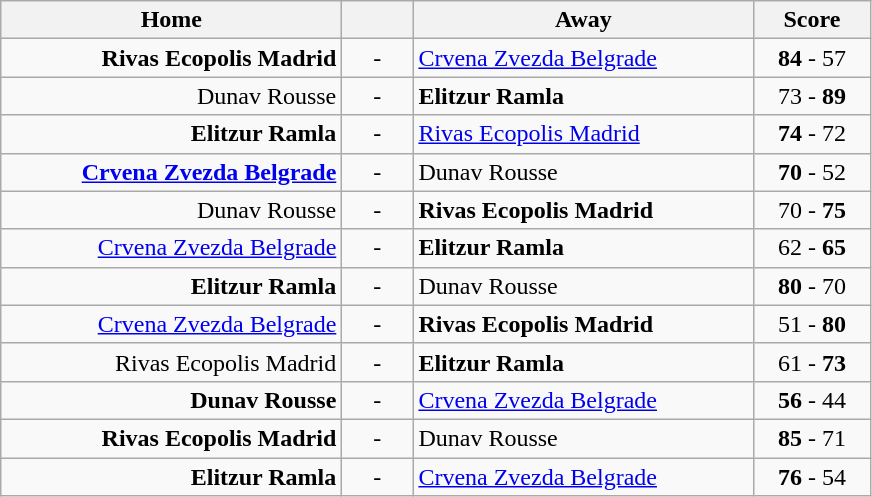<table class=wikitable style="text-align:center">
<tr>
<th width=220>Home</th>
<th width=40></th>
<th width=220>Away</th>
<th width=70>Score</th>
</tr>
<tr>
<td align=right><strong>Rivas Ecopolis Madrid</strong> </td>
<td>-</td>
<td align=left> <a href='#'>Crvena Zvezda Belgrade</a></td>
<td><strong>84</strong> - 57</td>
</tr>
<tr>
<td align=right>Dunav Rousse </td>
<td>-</td>
<td align=left> <strong>Elitzur Ramla</strong></td>
<td>73 - <strong>89</strong></td>
</tr>
<tr>
<td align=right><strong>Elitzur Ramla</strong> </td>
<td>-</td>
<td align=left> <a href='#'>Rivas Ecopolis Madrid</a></td>
<td><strong>74</strong> - 72</td>
</tr>
<tr>
<td align=right><strong><a href='#'>Crvena Zvezda Belgrade</a></strong> </td>
<td>-</td>
<td align=left> Dunav Rousse</td>
<td><strong>70</strong> - 52</td>
</tr>
<tr>
<td align=right>Dunav Rousse </td>
<td>-</td>
<td align=left> <strong>Rivas Ecopolis Madrid</strong></td>
<td>70 - <strong>75</strong></td>
</tr>
<tr>
<td align=right><a href='#'>Crvena Zvezda Belgrade</a> </td>
<td>-</td>
<td align=left> <strong>Elitzur Ramla</strong></td>
<td>62 - <strong>65</strong></td>
</tr>
<tr>
<td align=right><strong>Elitzur Ramla</strong> </td>
<td>-</td>
<td align=left> Dunav Rousse</td>
<td><strong>80</strong> - 70</td>
</tr>
<tr>
<td align=right><a href='#'>Crvena Zvezda Belgrade</a> </td>
<td>-</td>
<td align=left> <strong>Rivas Ecopolis Madrid</strong></td>
<td>51 - <strong>80</strong></td>
</tr>
<tr>
<td align=right>Rivas Ecopolis Madrid </td>
<td>-</td>
<td align=left> <strong>Elitzur Ramla</strong></td>
<td>61 - <strong>73</strong></td>
</tr>
<tr>
<td align=right><strong>Dunav Rousse</strong> </td>
<td>-</td>
<td align=left> <a href='#'>Crvena Zvezda Belgrade</a></td>
<td><strong>56</strong> - 44</td>
</tr>
<tr>
<td align=right><strong>Rivas Ecopolis Madrid</strong> </td>
<td>-</td>
<td align=left> Dunav Rousse</td>
<td><strong>85</strong> - 71</td>
</tr>
<tr>
<td align=right><strong>Elitzur Ramla</strong> </td>
<td>-</td>
<td align=left> <a href='#'>Crvena Zvezda Belgrade</a></td>
<td><strong>76</strong> - 54</td>
</tr>
</table>
